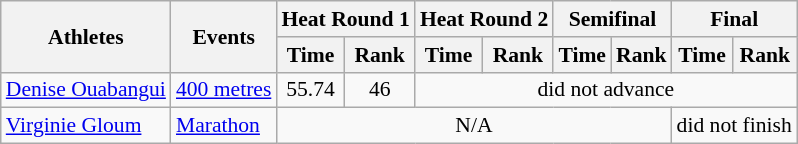<table class=wikitable style=font-size:90%>
<tr>
<th rowspan=2>Athletes</th>
<th rowspan=2>Events</th>
<th colspan=2>Heat Round 1</th>
<th colspan=2>Heat Round 2</th>
<th colspan=2>Semifinal</th>
<th colspan=2>Final</th>
</tr>
<tr>
<th>Time</th>
<th>Rank</th>
<th>Time</th>
<th>Rank</th>
<th>Time</th>
<th>Rank</th>
<th>Time</th>
<th>Rank</th>
</tr>
<tr>
<td><a href='#'>Denise Ouabangui</a></td>
<td><a href='#'>400 metres</a></td>
<td align=center>55.74</td>
<td align=center>46</td>
<td align=center colspan=6>did not advance</td>
</tr>
<tr>
<td><a href='#'>Virginie Gloum</a></td>
<td><a href='#'>Marathon</a></td>
<td align=center colspan=6>N/A</td>
<td align=center colspan=2>did not finish</td>
</tr>
</table>
